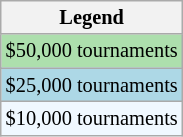<table class="wikitable" style="font-size:85%;">
<tr>
<th>Legend</th>
</tr>
<tr style="background:#addfad;">
<td>$50,000 tournaments</td>
</tr>
<tr style="background:lightblue;">
<td>$25,000 tournaments</td>
</tr>
<tr style="background:#f0f8ff;">
<td>$10,000 tournaments</td>
</tr>
</table>
